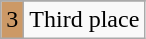<table class="wikitable">
<tr>
</tr>
<tr>
<td style="text-align:center; background-color:#C96;">3</td>
<td>Third place</td>
</tr>
</table>
